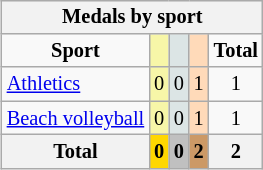<table class="wikitable" style="font-size:85%;float:right;text-align:center">
<tr>
<th colspan=5><strong>Medals by sport</strong></th>
</tr>
<tr align=center>
<td><strong>Sport</strong></td>
<td bgcolor=#f7f6a8></td>
<td bgcolor=#dce5e5></td>
<td bgcolor=#ffdab9></td>
<td><strong>Total</strong></td>
</tr>
<tr align=center>
<td align=left><a href='#'>Athletics</a></td>
<td bgcolor=#f7f6a8>0</td>
<td bgcolor=#dce5e5>0</td>
<td bgcolor=#ffdab9>1</td>
<td>1</td>
</tr>
<tr align=center>
<td align=left><a href='#'>Beach volleyball</a></td>
<td bgcolor=#f7f6a8>0</td>
<td bgcolor=#dce5e5>0</td>
<td bgcolor=#ffdab9>1</td>
<td>1</td>
</tr>
<tr align=center>
<th bgcolor=#efefef><strong>Total</strong></th>
<th style="background:gold;"><strong>0</strong></th>
<th style="background:silver;"><strong>0</strong></th>
<th style="background:#c96;"><strong>2</strong></th>
<th><strong>2</strong></th>
</tr>
</table>
